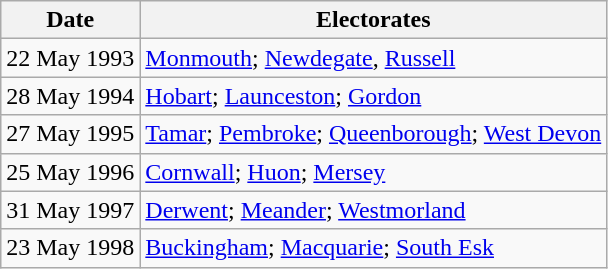<table class=wikitable>
<tr>
<th>Date</th>
<th>Electorates</th>
</tr>
<tr>
<td>22 May 1993</td>
<td><a href='#'>Monmouth</a>; <a href='#'>Newdegate</a>, <a href='#'>Russell</a></td>
</tr>
<tr>
<td>28 May 1994</td>
<td><a href='#'>Hobart</a>; <a href='#'>Launceston</a>; <a href='#'>Gordon</a></td>
</tr>
<tr>
<td>27 May 1995</td>
<td><a href='#'>Tamar</a>; <a href='#'>Pembroke</a>; <a href='#'>Queenborough</a>; <a href='#'>West Devon</a></td>
</tr>
<tr>
<td>25 May 1996</td>
<td><a href='#'>Cornwall</a>; <a href='#'>Huon</a>; <a href='#'>Mersey</a></td>
</tr>
<tr>
<td>31 May 1997</td>
<td><a href='#'>Derwent</a>; <a href='#'>Meander</a>; <a href='#'>Westmorland</a></td>
</tr>
<tr>
<td>23 May 1998</td>
<td><a href='#'>Buckingham</a>; <a href='#'>Macquarie</a>; <a href='#'>South Esk</a></td>
</tr>
</table>
